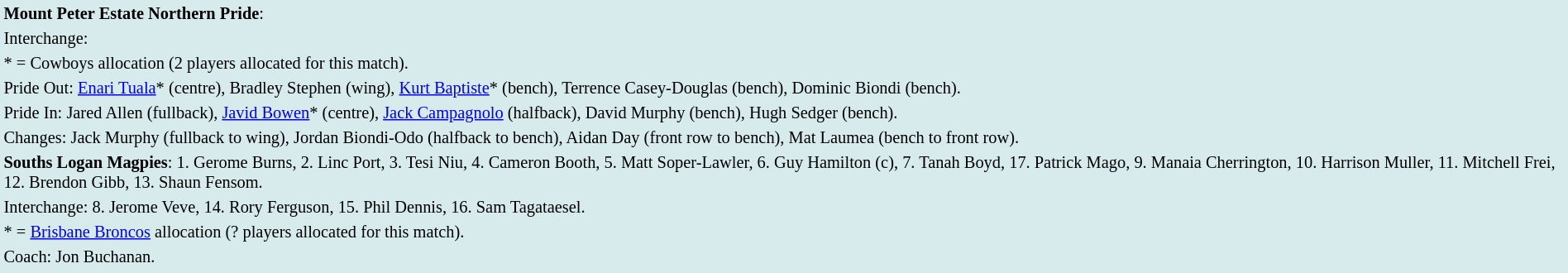<table style="background:#d7ebed; font-size:85%; width:100%;">
<tr>
<td><strong>Mount Peter Estate Northern Pride</strong>:             </td>
</tr>
<tr>
<td>Interchange:    </td>
</tr>
<tr>
<td>* = Cowboys allocation (2 players allocated for this match).</td>
</tr>
<tr>
<td>Pride Out: <a href='#'>Enari Tuala</a>* (centre), Bradley Stephen (wing), <a href='#'>Kurt Baptiste</a>* (bench), Terrence Casey-Douglas (bench), Dominic Biondi (bench).</td>
</tr>
<tr>
<td>Pride In: Jared Allen (fullback), <a href='#'>Javid Bowen</a>* (centre), <a href='#'>Jack Campagnolo</a> (halfback), David Murphy (bench), Hugh Sedger (bench).</td>
</tr>
<tr>
<td>Changes: Jack Murphy (fullback to wing), Jordan Biondi-Odo (halfback to bench), Aidan Day (front row to bench), Mat Laumea (bench to front row).</td>
</tr>
<tr>
<td><strong>Souths Logan Magpies</strong>: 1.  Gerome Burns, 2. Linc Port, 3. Tesi Niu, 4. Cameron Booth, 5. Matt Soper-Lawler, 6. Guy Hamilton (c),  7. Tanah Boyd, 17. Patrick Mago, 9. Manaia Cherrington, 10. Harrison Muller, 11. Mitchell Frei, 12. Brendon Gibb, 13. Shaun Fensom.</td>
</tr>
<tr>
<td>Interchange: 8. Jerome Veve, 14. Rory Ferguson, 15. Phil Dennis, 16. Sam Tagataesel.</td>
</tr>
<tr>
<td>* = <a href='#'>Brisbane Broncos</a> allocation (? players allocated for this match).</td>
</tr>
<tr>
<td>Coach: Jon Buchanan.</td>
</tr>
<tr>
</tr>
</table>
